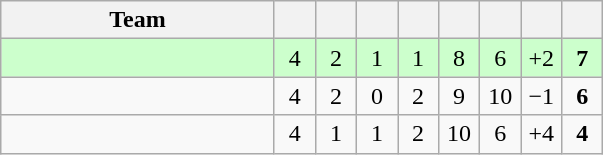<table class="wikitable" style="text-align:center">
<tr>
<th width="175">Team</th>
<th width="20"></th>
<th width="20"></th>
<th width="20"></th>
<th width="20"></th>
<th width="20"></th>
<th width="20"></th>
<th width="20"></th>
<th width="20"></th>
</tr>
<tr bgcolor=#ccffcc>
<td align=left></td>
<td>4</td>
<td>2</td>
<td>1</td>
<td>1</td>
<td>8</td>
<td>6</td>
<td>+2</td>
<td><strong>7</strong></td>
</tr>
<tr>
<td align=left></td>
<td>4</td>
<td>2</td>
<td>0</td>
<td>2</td>
<td>9</td>
<td>10</td>
<td>−1</td>
<td><strong>6</strong></td>
</tr>
<tr>
<td align=left></td>
<td>4</td>
<td>1</td>
<td>1</td>
<td>2</td>
<td>10</td>
<td>6</td>
<td>+4</td>
<td><strong>4</strong></td>
</tr>
</table>
